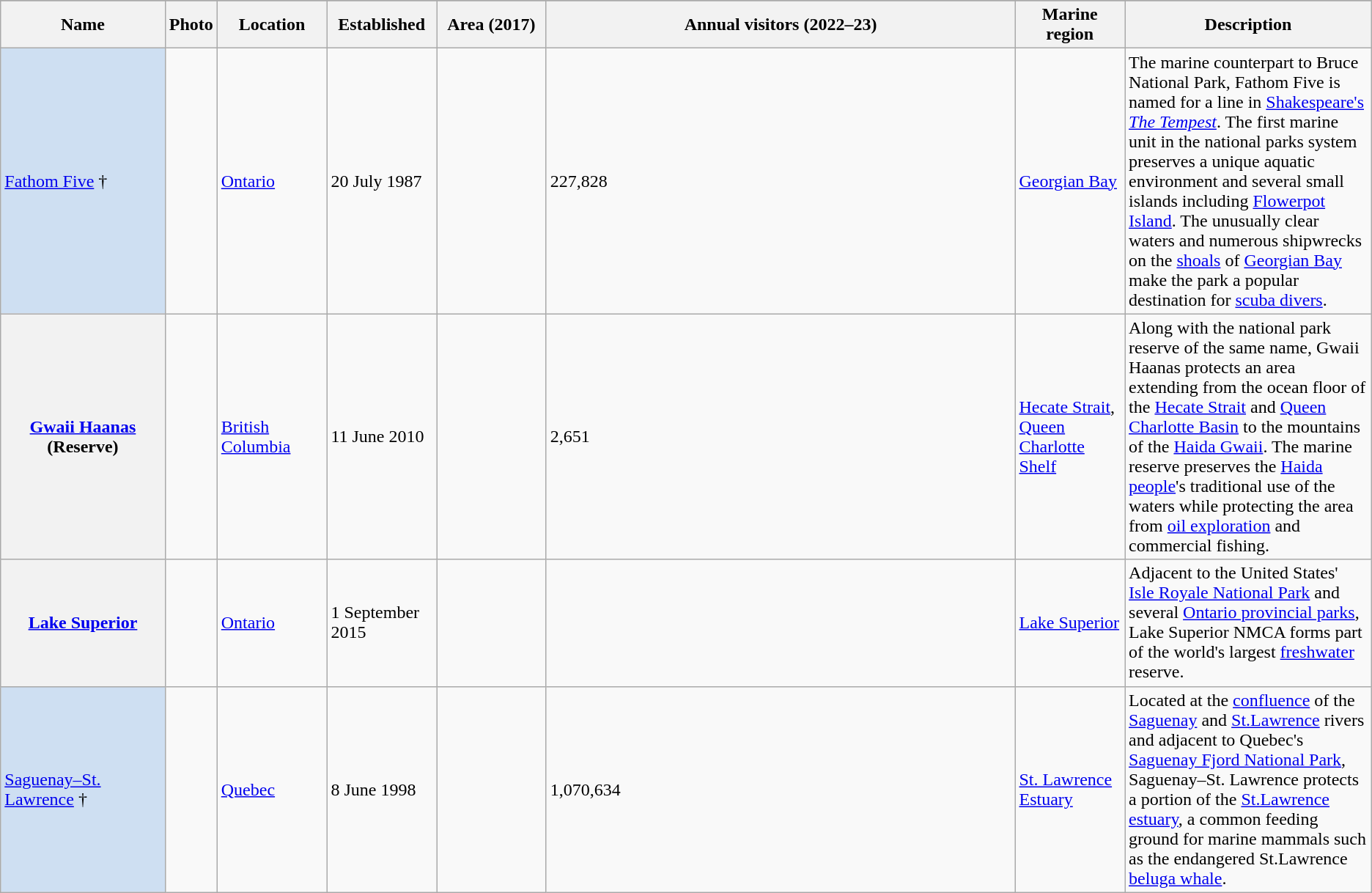<table class="wikitable sortable sticky-header" style=text-align:left" style="margin:1em auto;" ">
<tr>
</tr>
<tr>
<th scope=col width=12%>Name</th>
<th scope=col width=1%px class="unsortable">Photo</th>
<th scope=col width=8%>Location</th>
<th scope=col width=8%>Established</th>
<th scope=col width=8%>Area (2017)</th>
<th>Annual visitors (2022–23)</th>
<th scope="col" width="8%">Marine region</th>
<th scope=col width=18% class="unsortable">Description</th>
</tr>
<tr>
<td bgcolor=#cedff2 scope=row><a href='#'>Fathom Five</a> †</td>
<td></td>
<td><a href='#'>Ontario</a><br><small></small></td>
<td data-sort-value="1987-07-20">20 July 1987 </td>
<td></td>
<td>227,828</td>
<td><a href='#'>Georgian Bay</a></td>
<td>The marine counterpart to Bruce National Park, Fathom Five is named for a line in <a href='#'>Shakespeare's</a> <em><a href='#'>The Tempest</a></em>. The first marine unit in the national parks system preserves a unique aquatic environment and several small islands including <a href='#'>Flowerpot Island</a>. The unusually clear waters and numerous shipwrecks on the <a href='#'>shoals</a> of <a href='#'>Georgian Bay</a> make the park a popular destination for <a href='#'>scuba divers</a>.</td>
</tr>
<tr>
<th scope=row><a href='#'>Gwaii Haanas</a><br>(Reserve)</th>
<td></td>
<td><a href='#'>British Columbia</a><br><small></small></td>
<td data-sort-value="2010-06-11">11 June 2010</td>
<td></td>
<td>2,651</td>
<td><a href='#'>Hecate Strait</a>, <a href='#'>Queen Charlotte Shelf</a></td>
<td>Along with the national park reserve of the same name, Gwaii Haanas protects an area extending from the ocean floor of the <a href='#'>Hecate Strait</a> and <a href='#'>Queen Charlotte Basin</a> to the mountains of the <a href='#'>Haida Gwaii</a>. The marine reserve preserves the <a href='#'>Haida people</a>'s traditional use of the waters while protecting the area from <a href='#'>oil exploration</a> and commercial fishing.</td>
</tr>
<tr>
<th scope=row><a href='#'>Lake Superior</a></th>
<td></td>
<td><a href='#'>Ontario</a><br><small></small></td>
<td data-sort-value="2015-09-01">1 September 2015</td>
<td></td>
<td></td>
<td><a href='#'>Lake Superior</a></td>
<td>Adjacent to the United States' <a href='#'>Isle Royale National Park</a> and several <a href='#'>Ontario provincial parks</a>, Lake Superior NMCA forms part of the world's largest <a href='#'>freshwater</a> reserve.</td>
</tr>
<tr>
<td bgcolor=#cedff2 scope=row><a href='#'>Saguenay–St. Lawrence</a> †</td>
<td></td>
<td><a href='#'>Quebec</a><br><small></small></td>
<td data-sort-value="1998-06-08">8 June 1998</td>
<td></td>
<td>1,070,634</td>
<td><a href='#'>St. Lawrence Estuary</a></td>
<td>Located at the <a href='#'>confluence</a> of the <a href='#'>Saguenay</a> and <a href='#'>St.Lawrence</a> rivers and adjacent to Quebec's <a href='#'>Saguenay Fjord National Park</a>, Saguenay–St. Lawrence protects a portion of the <a href='#'>St.Lawrence estuary</a>, a common feeding ground for marine mammals such as the endangered St.Lawrence <a href='#'>beluga whale</a>.</td>
</tr>
</table>
